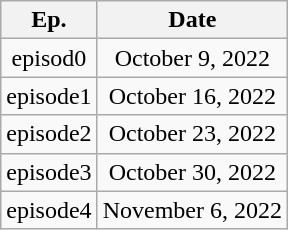<table class="wikitable" style="text-align:center">
<tr>
<th>Ep.</th>
<th>Date</th>
</tr>
<tr>
<td>episod0</td>
<td>October 9, 2022</td>
</tr>
<tr>
<td>episode1</td>
<td>October 16, 2022</td>
</tr>
<tr>
<td>episode2</td>
<td>October 23, 2022</td>
</tr>
<tr>
<td>episode3</td>
<td>October 30, 2022</td>
</tr>
<tr>
<td>episode4</td>
<td>November 6, 2022</td>
</tr>
</table>
